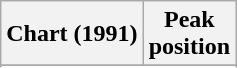<table class="wikitable sortable">
<tr>
<th align="left">Chart (1991)</th>
<th align="center">Peak<br>position</th>
</tr>
<tr>
</tr>
<tr>
</tr>
</table>
